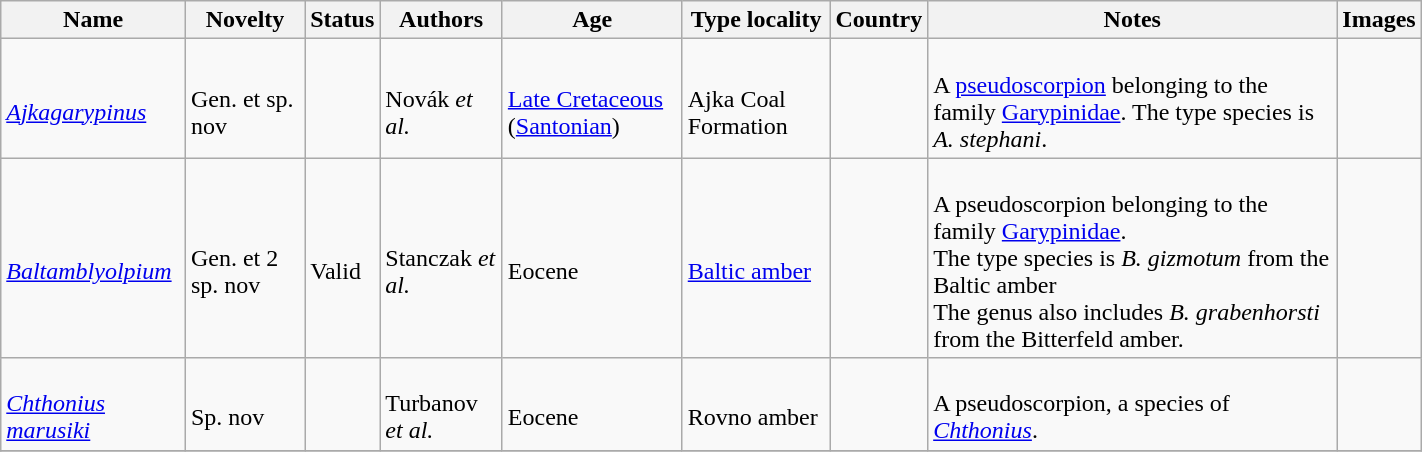<table class="wikitable sortable" align="center" width="75%">
<tr>
<th>Name</th>
<th>Novelty</th>
<th>Status</th>
<th>Authors</th>
<th>Age</th>
<th>Type locality</th>
<th>Country</th>
<th>Notes</th>
<th>Images</th>
</tr>
<tr>
<td><br><em><a href='#'>Ajkagarypinus</a></em></td>
<td><br>Gen. et sp. nov</td>
<td></td>
<td><br>Novák <em>et al.</em></td>
<td><br><a href='#'>Late Cretaceous</a> (<a href='#'>Santonian</a>)</td>
<td><br>Ajka Coal Formation</td>
<td><br></td>
<td><br>A <a href='#'>pseudoscorpion</a> belonging to the family <a href='#'>Garypinidae</a>. The type species is <em>A. stephani</em>.</td>
<td></td>
</tr>
<tr>
<td><br><em><a href='#'>Baltamblyolpium</a></em></td>
<td><br>Gen. et 2 sp. nov</td>
<td><br>Valid</td>
<td><br>Stanczak <em>et al.</em></td>
<td><br>Eocene</td>
<td><br><a href='#'>Baltic amber</a></td>
<td><br><br>
</td>
<td><br>A pseudoscorpion belonging to the family <a href='#'>Garypinidae</a>.<br> The type species is <em>B. gizmotum</em> from the Baltic amber<br> The genus also includes <em>B. grabenhorsti</em> from the Bitterfeld amber.</td>
<td></td>
</tr>
<tr>
<td><br><em><a href='#'>Chthonius marusiki</a></em></td>
<td><br>Sp. nov</td>
<td></td>
<td><br>Turbanov <em>et al.</em></td>
<td><br>Eocene</td>
<td><br>Rovno amber</td>
<td><br></td>
<td><br>A pseudoscorpion, a species of <em><a href='#'>Chthonius</a></em>.</td>
<td></td>
</tr>
<tr>
</tr>
</table>
